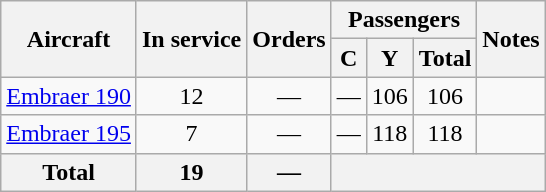<table class="wikitable" style="border-collapse:collapse; text-align:center;margin:auto;">
<tr>
<th rowspan="2">Aircraft</th>
<th rowspan="2">In service</th>
<th rowspan="2">Orders</th>
<th colspan="3">Passengers</th>
<th rowspan="2">Notes</th>
</tr>
<tr>
<th><abbr>C</abbr></th>
<th><abbr>Y</abbr></th>
<th>Total</th>
</tr>
<tr>
<td><a href='#'>Embraer 190</a></td>
<td>12</td>
<td>—</td>
<td>—</td>
<td>106</td>
<td>106</td>
<td></td>
</tr>
<tr>
<td><a href='#'>Embraer 195</a></td>
<td>7</td>
<td>—</td>
<td>—</td>
<td>118</td>
<td>118</td>
<td></td>
</tr>
<tr>
<th>Total</th>
<th>19</th>
<th>—</th>
<th colspan="4"></th>
</tr>
</table>
